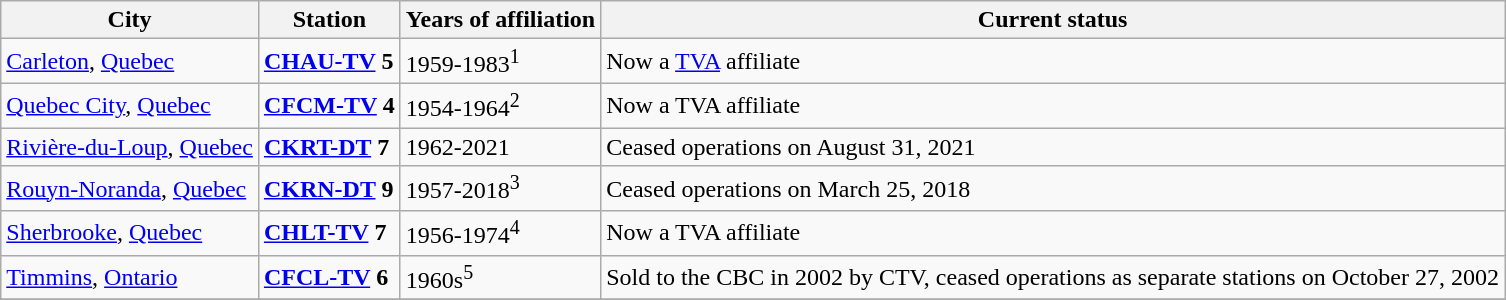<table class="wikitable sortable">
<tr>
<th>City</th>
<th>Station</th>
<th>Years of affiliation</th>
<th>Current status</th>
</tr>
<tr>
<td><a href='#'>Carleton</a>, <a href='#'>Quebec</a></td>
<td><strong><a href='#'>CHAU-TV</a> 5</strong></td>
<td>1959-1983<sup>1</sup></td>
<td>Now a <a href='#'>TVA</a> affiliate</td>
</tr>
<tr>
<td><a href='#'>Quebec City</a>, <a href='#'>Quebec</a></td>
<td><strong><a href='#'>CFCM-TV</a> 4</strong></td>
<td>1954-1964<sup>2</sup></td>
<td>Now a TVA affiliate</td>
</tr>
<tr>
<td><a href='#'>Rivière-du-Loup</a>, <a href='#'>Quebec</a></td>
<td><strong><a href='#'>CKRT-DT</a> 7</strong></td>
<td>1962-2021</td>
<td>Ceased operations on August 31, 2021</td>
</tr>
<tr>
<td><a href='#'>Rouyn-Noranda</a>, <a href='#'>Quebec</a></td>
<td><strong><a href='#'>CKRN-DT</a> 9</strong></td>
<td>1957-2018<sup>3</sup></td>
<td>Ceased operations on March 25, 2018</td>
</tr>
<tr>
<td><a href='#'>Sherbrooke</a>, <a href='#'>Quebec</a></td>
<td><strong><a href='#'>CHLT-TV</a> 7</strong></td>
<td>1956-1974<sup>4</sup></td>
<td>Now a TVA affiliate</td>
</tr>
<tr>
<td><a href='#'>Timmins</a>, <a href='#'>Ontario</a></td>
<td><strong><a href='#'>CFCL-TV</a> 6</strong></td>
<td>1960s<sup>5</sup></td>
<td>Sold to the CBC in 2002 by CTV, ceased operations as separate stations on October 27, 2002</td>
</tr>
<tr>
</tr>
</table>
